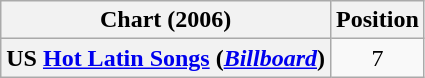<table class="wikitable sortable plainrowheaders">
<tr>
<th>Chart (2006)</th>
<th>Position</th>
</tr>
<tr>
<th scope=row>US <a href='#'>Hot Latin Songs</a> (<em><a href='#'>Billboard</a></em>)</th>
<td style="text-align:center;">7</td>
</tr>
</table>
